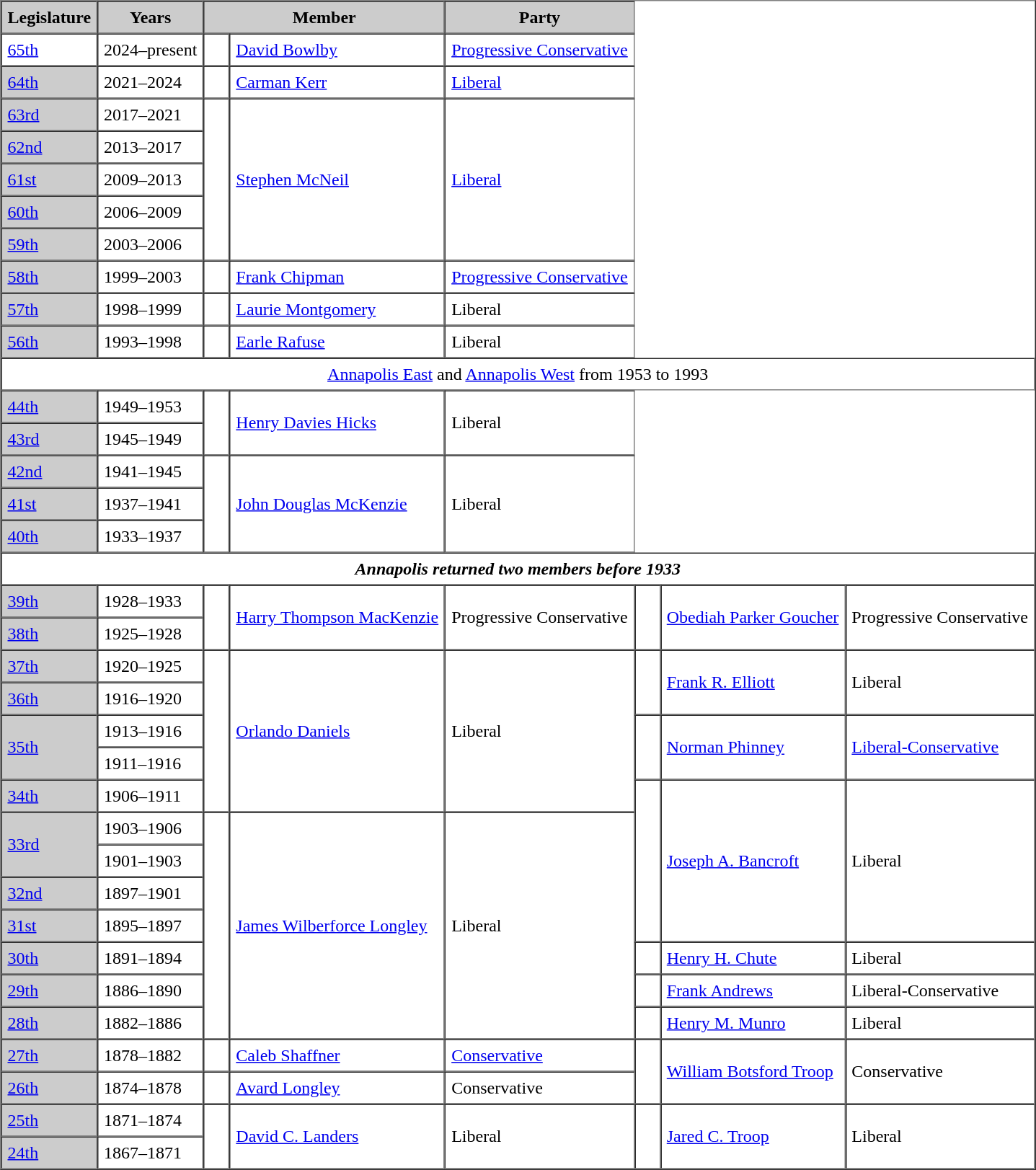<table border=1 cellpadding=5 cellspacing=0>
<tr bgcolor="CCCCCC">
<th>Legislature</th>
<th>Years</th>
<th colspan="2">Member</th>
<th>Party</th>
</tr>
<tr>
<td><a href='#'>65th</a></td>
<td>2024–present</td>
<td>   </td>
<td><a href='#'>David Bowlby</a></td>
<td><a href='#'>Progressive Conservative</a></td>
</tr>
<tr>
<td bgcolor="CCCCCC"><a href='#'>64th</a></td>
<td>2021–2024</td>
<td>   </td>
<td><a href='#'>Carman Kerr</a></td>
<td><a href='#'>Liberal</a></td>
</tr>
<tr>
<td bgcolor="CCCCCC"><a href='#'>63rd</a></td>
<td>2017–2021</td>
<td rowspan="5" >   </td>
<td rowspan="5"><a href='#'>Stephen McNeil</a></td>
<td rowspan="5"><a href='#'>Liberal</a></td>
</tr>
<tr>
<td bgcolor="CCCCCC"><a href='#'>62nd</a></td>
<td>2013–2017</td>
</tr>
<tr>
<td bgcolor="CCCCCC"><a href='#'>61st</a></td>
<td>2009–2013</td>
</tr>
<tr>
<td bgcolor="CCCCCC"><a href='#'>60th</a></td>
<td>2006–2009</td>
</tr>
<tr>
<td bgcolor="CCCCCC"><a href='#'>59th</a></td>
<td>2003–2006</td>
</tr>
<tr>
<td bgcolor="CCCCCC"><a href='#'>58th</a></td>
<td>1999–2003</td>
<td>   </td>
<td><a href='#'>Frank Chipman</a></td>
<td><a href='#'>Progressive Conservative</a></td>
</tr>
<tr>
<td bgcolor="CCCCCC"><a href='#'>57th</a></td>
<td>1998–1999</td>
<td>   </td>
<td><a href='#'>Laurie Montgomery</a></td>
<td>Liberal</td>
</tr>
<tr>
<td bgcolor="CCCCCC"><a href='#'>56th</a></td>
<td>1993–1998</td>
<td>   </td>
<td><a href='#'>Earle Rafuse</a></td>
<td>Liberal</td>
</tr>
<tr>
<td colspan="8" align=center><a href='#'>Annapolis East</a> and <a href='#'>Annapolis West</a> from 1953 to 1993</td>
</tr>
<tr>
<td bgcolor="CCCCCC"><a href='#'>44th</a></td>
<td>1949–1953</td>
<td rowspan="2" >   </td>
<td rowspan="2"><a href='#'>Henry Davies Hicks</a></td>
<td rowspan="2">Liberal</td>
</tr>
<tr>
<td bgcolor="CCCCCC"><a href='#'>43rd</a></td>
<td>1945–1949</td>
</tr>
<tr>
<td bgcolor="CCCCCC"><a href='#'>42nd</a></td>
<td>1941–1945</td>
<td rowspan="3" >   </td>
<td rowspan="3"><a href='#'>John Douglas McKenzie</a></td>
<td rowspan="3">Liberal</td>
</tr>
<tr>
<td bgcolor="CCCCCC"><a href='#'>41st</a></td>
<td>1937–1941</td>
</tr>
<tr>
<td bgcolor="CCCCCC"><a href='#'>40th</a></td>
<td>1933–1937</td>
</tr>
<tr>
<td colspan=8 align=center><strong><em>Annapolis<strong> returned two members before 1933<em></td>
</tr>
<tr>
<td bgcolor="CCCCCC"><a href='#'>39th</a></td>
<td>1928–1933</td>
<td rowspan="2" >   </td>
<td rowspan="2"><a href='#'>Harry Thompson MacKenzie</a></td>
<td rowspan="2">Progressive Conservative</td>
<td rowspan="2" >   </td>
<td rowspan="2"><a href='#'>Obediah Parker Goucher</a></td>
<td rowspan="2">Progressive Conservative</td>
</tr>
<tr>
<td bgcolor="CCCCCC"><a href='#'>38th</a></td>
<td>1925–1928</td>
</tr>
<tr>
<td bgcolor="CCCCCC"><a href='#'>37th</a></td>
<td>1920–1925</td>
<td rowspan="5" >   </td>
<td rowspan="5"><a href='#'>Orlando Daniels</a></td>
<td rowspan="5">Liberal</td>
<td rowspan="2" >   </td>
<td rowspan="2"><a href='#'>Frank R. Elliott</a></td>
<td rowspan="2">Liberal</td>
</tr>
<tr>
<td bgcolor="CCCCCC"><a href='#'>36th</a></td>
<td>1916–1920</td>
</tr>
<tr>
<td bgcolor="CCCCCC" rowspan="2"><a href='#'>35th</a></td>
<td>1913–1916</td>
<td rowspan="2" >   </td>
<td rowspan="2"><a href='#'>Norman Phinney</a></td>
<td rowspan="2"><a href='#'>Liberal-Conservative</a></td>
</tr>
<tr>
<td>1911–1916</td>
</tr>
<tr>
<td bgcolor="CCCCCC"><a href='#'>34th</a></td>
<td>1906–1911</td>
<td rowspan="5" >   </td>
<td rowspan="5"><a href='#'>Joseph A. Bancroft</a></td>
<td rowspan="5">Liberal</td>
</tr>
<tr>
<td bgcolor="CCCCCC" rowspan="2"><a href='#'>33rd</a></td>
<td>1903–1906</td>
<td rowspan="7" >   </td>
<td rowspan="7"><a href='#'>James Wilberforce Longley</a></td>
<td rowspan="7">Liberal</td>
</tr>
<tr>
<td>1901–1903</td>
</tr>
<tr>
<td bgcolor="CCCCCC"><a href='#'>32nd</a></td>
<td>1897–1901</td>
</tr>
<tr>
<td bgcolor="CCCCCC"><a href='#'>31st</a></td>
<td>1895–1897</td>
</tr>
<tr>
<td bgcolor="CCCCCC"><a href='#'>30th</a></td>
<td>1891–1894</td>
<td>   </td>
<td><a href='#'>Henry H. Chute</a></td>
<td>Liberal</td>
</tr>
<tr>
<td bgcolor="CCCCCC"><a href='#'>29th</a></td>
<td>1886–1890</td>
<td>   </td>
<td><a href='#'>Frank Andrews</a></td>
<td>Liberal-Conservative</td>
</tr>
<tr>
<td bgcolor="CCCCCC"><a href='#'>28th</a></td>
<td>1882–1886</td>
<td>   </td>
<td><a href='#'>Henry M. Munro</a></td>
<td>Liberal</td>
</tr>
<tr>
<td bgcolor="CCCCCC"><a href='#'>27th</a></td>
<td>1878–1882</td>
<td>   </td>
<td><a href='#'>Caleb Shaffner</a></td>
<td><a href='#'>Conservative</a></td>
<td rowspan="2" >   </td>
<td rowspan="2"><a href='#'>William Botsford Troop</a></td>
<td rowspan="2">Conservative</td>
</tr>
<tr>
<td bgcolor="CCCCCC"><a href='#'>26th</a></td>
<td>1874–1878</td>
<td>   </td>
<td><a href='#'>Avard Longley</a></td>
<td>Conservative</td>
</tr>
<tr>
<td bgcolor="CCCCCC"><a href='#'>25th</a></td>
<td>1871–1874</td>
<td rowspan="2" >   </td>
<td rowspan="2"><a href='#'>David C. Landers</a></td>
<td rowspan="2">Liberal</td>
<td rowspan="2" >   </td>
<td rowspan="2"><a href='#'>Jared C. Troop</a></td>
<td rowspan="2">Liberal</td>
</tr>
<tr>
<td bgcolor="CCCCCC"><a href='#'>24th</a></td>
<td>1867–1871</td>
</tr>
</table>
